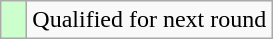<table class="wikitable">
<tr>
<td style="width:10px; background:#cfc"></td>
<td>Qualified for next round</td>
</tr>
</table>
